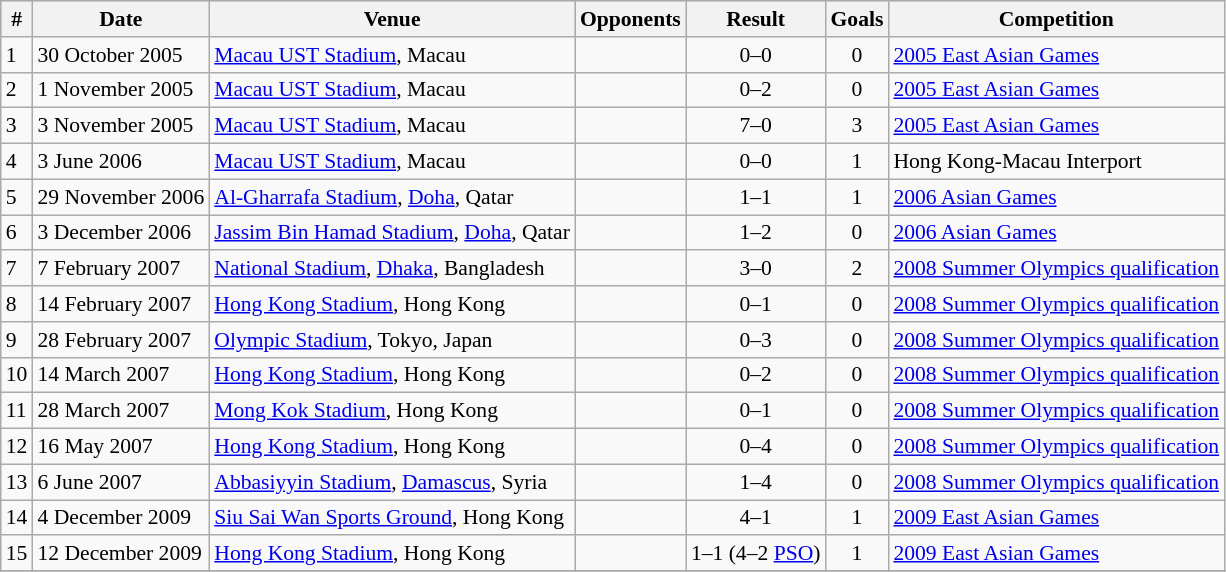<table class="wikitable collapsible collapsed" style="font-size:90%; text-align: left;" align=center>
<tr bgcolor="#CCCCCC" align="center">
<th>#</th>
<th>Date</th>
<th>Venue</th>
<th>Opponents</th>
<th>Result</th>
<th>Goals</th>
<th>Competition</th>
</tr>
<tr>
<td>1</td>
<td>30 October 2005</td>
<td><a href='#'>Macau UST Stadium</a>, Macau</td>
<td></td>
<td align="center">0–0</td>
<td align="center">0</td>
<td><a href='#'>2005 East Asian Games</a></td>
</tr>
<tr>
<td>2</td>
<td>1 November 2005</td>
<td><a href='#'>Macau UST Stadium</a>, Macau</td>
<td></td>
<td align="center">0–2</td>
<td align="center">0</td>
<td><a href='#'>2005 East Asian Games</a></td>
</tr>
<tr>
<td>3</td>
<td>3 November 2005</td>
<td><a href='#'>Macau UST Stadium</a>, Macau</td>
<td></td>
<td align="center">7–0</td>
<td align="center">3</td>
<td><a href='#'>2005 East Asian Games</a></td>
</tr>
<tr>
<td>4</td>
<td>3 June 2006</td>
<td><a href='#'>Macau UST Stadium</a>, Macau</td>
<td></td>
<td align="center">0–0</td>
<td align="center">1</td>
<td>Hong Kong-Macau Interport</td>
</tr>
<tr>
<td>5</td>
<td>29 November 2006</td>
<td><a href='#'>Al-Gharrafa Stadium</a>, <a href='#'>Doha</a>, Qatar</td>
<td></td>
<td align="center">1–1</td>
<td align="center">1</td>
<td><a href='#'>2006 Asian Games</a></td>
</tr>
<tr>
<td>6</td>
<td>3 December 2006</td>
<td><a href='#'>Jassim Bin Hamad Stadium</a>, <a href='#'>Doha</a>, Qatar</td>
<td></td>
<td align="center">1–2</td>
<td align="center">0</td>
<td><a href='#'>2006 Asian Games</a></td>
</tr>
<tr>
<td>7</td>
<td>7 February 2007</td>
<td><a href='#'>National Stadium</a>, <a href='#'>Dhaka</a>, Bangladesh</td>
<td></td>
<td align="center">3–0</td>
<td align="center">2</td>
<td><a href='#'>2008 Summer Olympics qualification</a></td>
</tr>
<tr>
<td>8</td>
<td>14 February 2007</td>
<td><a href='#'>Hong Kong Stadium</a>, Hong Kong</td>
<td></td>
<td align="center">0–1</td>
<td align="center">0</td>
<td><a href='#'>2008 Summer Olympics qualification</a></td>
</tr>
<tr>
<td>9</td>
<td>28 February 2007</td>
<td><a href='#'>Olympic Stadium</a>, Tokyo, Japan</td>
<td></td>
<td align="center">0–3</td>
<td align="center">0</td>
<td><a href='#'>2008 Summer Olympics qualification</a></td>
</tr>
<tr>
<td>10</td>
<td>14 March 2007</td>
<td><a href='#'>Hong Kong Stadium</a>, Hong Kong</td>
<td></td>
<td align="center">0–2</td>
<td align="center">0</td>
<td><a href='#'>2008 Summer Olympics qualification</a></td>
</tr>
<tr>
<td>11</td>
<td>28 March 2007</td>
<td><a href='#'>Mong Kok Stadium</a>, Hong Kong</td>
<td></td>
<td align="center">0–1</td>
<td align="center">0</td>
<td><a href='#'>2008 Summer Olympics qualification</a></td>
</tr>
<tr>
<td>12</td>
<td>16 May 2007</td>
<td><a href='#'>Hong Kong Stadium</a>, Hong Kong</td>
<td></td>
<td align="center">0–4</td>
<td align="center">0</td>
<td><a href='#'>2008 Summer Olympics qualification</a></td>
</tr>
<tr>
<td>13</td>
<td>6 June 2007</td>
<td><a href='#'>Abbasiyyin Stadium</a>, <a href='#'>Damascus</a>, Syria</td>
<td></td>
<td align="center">1–4</td>
<td align="center">0</td>
<td><a href='#'>2008 Summer Olympics qualification</a></td>
</tr>
<tr>
<td>14</td>
<td>4 December 2009</td>
<td><a href='#'>Siu Sai Wan Sports Ground</a>, Hong Kong</td>
<td></td>
<td align=center>4–1</td>
<td align=center>1</td>
<td><a href='#'>2009 East Asian Games</a></td>
</tr>
<tr>
<td>15</td>
<td>12 December 2009</td>
<td><a href='#'>Hong Kong Stadium</a>, Hong Kong</td>
<td></td>
<td align=center>1–1 (4–2 <a href='#'>PSO</a>)</td>
<td align=center>1</td>
<td><a href='#'>2009 East Asian Games</a></td>
</tr>
<tr>
</tr>
</table>
